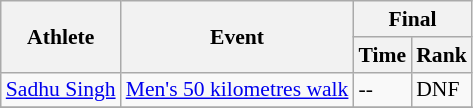<table class="wikitable"  style="font-size:90%">
<tr>
<th rowspan="2">Athlete</th>
<th rowspan="2">Event</th>
<th colspan="2">Final</th>
</tr>
<tr>
<th>Time</th>
<th>Rank</th>
</tr>
<tr>
<td><a href='#'>Sadhu Singh</a></td>
<td><a href='#'>Men's 50 kilometres walk</a></td>
<td>--</td>
<td>DNF</td>
</tr>
<tr>
</tr>
</table>
